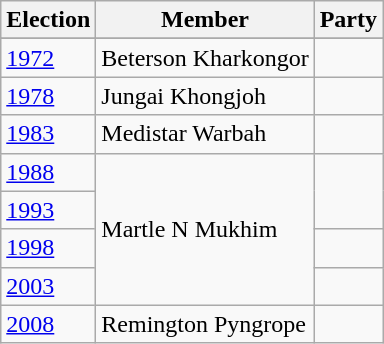<table class="wikitable sortable">
<tr>
<th>Election</th>
<th>Member</th>
<th colspan=2>Party</th>
</tr>
<tr>
</tr>
<tr>
</tr>
<tr>
</tr>
<tr>
</tr>
<tr>
<td><a href='#'>1972</a></td>
<td>Beterson Kharkongor</td>
<td></td>
</tr>
<tr>
<td><a href='#'>1978</a></td>
<td>Jungai Khongjoh</td>
<td></td>
</tr>
<tr>
<td><a href='#'>1983</a></td>
<td>Medistar Warbah</td>
<td></td>
</tr>
<tr>
<td><a href='#'>1988</a></td>
<td rowspan=4>Martle N Mukhim</td>
</tr>
<tr>
<td><a href='#'>1993</a></td>
</tr>
<tr>
<td><a href='#'>1998</a></td>
<td></td>
</tr>
<tr>
<td><a href='#'>2003</a></td>
<td></td>
</tr>
<tr>
<td><a href='#'>2008</a></td>
<td>Remington Pyngrope</td>
<td></td>
</tr>
</table>
